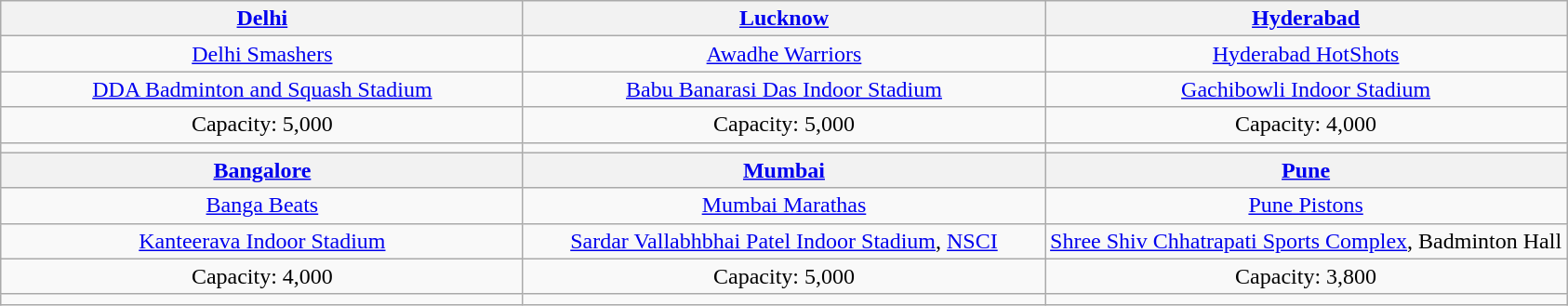<table class="wikitable" style="text-align:center;margin:auto">
<tr>
<th Style="width:33.33%"><a href='#'>Delhi</a></th>
<th style="width:33.34%"><a href='#'>Lucknow</a></th>
<th style="width:33.33%"><a href='#'>Hyderabad</a></th>
</tr>
<tr>
<td><a href='#'>Delhi Smashers</a></td>
<td><a href='#'>Awadhe Warriors</a></td>
<td><a href='#'>Hyderabad HotShots</a></td>
</tr>
<tr>
<td><a href='#'>DDA Badminton and Squash Stadium</a></td>
<td><a href='#'>Babu Banarasi Das Indoor Stadium</a></td>
<td><a href='#'>Gachibowli Indoor Stadium</a></td>
</tr>
<tr>
<td>Capacity: 5,000</td>
<td>Capacity: 5,000</td>
<td>Capacity: 4,000</td>
</tr>
<tr>
<td></td>
<td></td>
<td></td>
</tr>
<tr>
<th Style="width:33.33%"><a href='#'>Bangalore</a></th>
<th Style="width:33.34%"><a href='#'>Mumbai</a></th>
<th Style="width:33.33%"><a href='#'>Pune</a></th>
</tr>
<tr>
<td><a href='#'>Banga Beats</a></td>
<td><a href='#'>Mumbai Marathas</a></td>
<td><a href='#'>Pune Pistons</a></td>
</tr>
<tr>
<td><a href='#'>Kanteerava Indoor Stadium</a></td>
<td><a href='#'>Sardar Vallabhbhai Patel Indoor Stadium</a>, <a href='#'>NSCI</a></td>
<td><a href='#'>Shree Shiv Chhatrapati Sports Complex</a>, Badminton Hall</td>
</tr>
<tr>
<td>Capacity: 4,000</td>
<td>Capacity: 5,000</td>
<td>Capacity: 3,800</td>
</tr>
<tr>
<td></td>
<td></td>
<td></td>
</tr>
</table>
